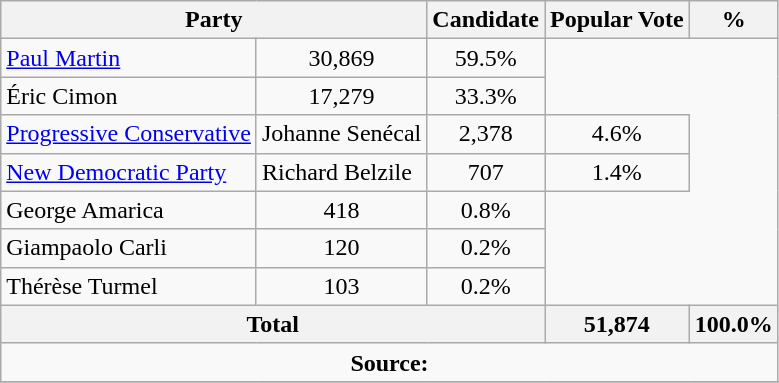<table class="wikitable">
<tr>
<th colspan="2">Party</th>
<th>Candidate</th>
<th>Popular Vote</th>
<th>%</th>
</tr>
<tr>
<td> <a href='#'>Paul Martin</a></td>
<td align=center>30,869</td>
<td align=center>59.5%</td>
</tr>
<tr>
<td>Éric Cimon</td>
<td align=center>17,279</td>
<td align=center>33.3%</td>
</tr>
<tr>
<td><a href='#'>Progressive Conservative</a></td>
<td>Johanne Senécal</td>
<td align=center>2,378</td>
<td align=center>4.6%</td>
</tr>
<tr>
<td><a href='#'>New Democratic Party</a></td>
<td>Richard Belzile</td>
<td align=center>707</td>
<td align=center>1.4%</td>
</tr>
<tr>
<td>George Amarica</td>
<td align=center>418</td>
<td align=center>0.8%</td>
</tr>
<tr>
<td>Giampaolo Carli</td>
<td align=center>120</td>
<td align=center>0.2%</td>
</tr>
<tr>
<td>Thérèse Turmel</td>
<td align=center>103</td>
<td align=center>0.2%</td>
</tr>
<tr>
<th colspan=3>Total</th>
<th>51,874</th>
<th>100.0%</th>
</tr>
<tr>
<td align="center" colspan=5><strong>Source:</strong> </td>
</tr>
<tr>
</tr>
</table>
